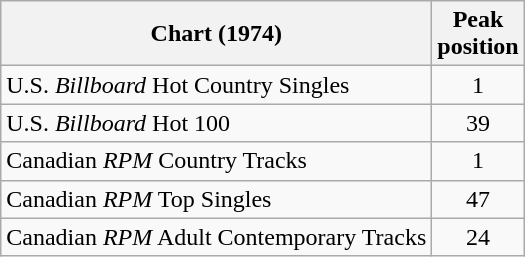<table class="wikitable sortable">
<tr>
<th>Chart (1974)</th>
<th>Peak<br>position</th>
</tr>
<tr>
<td>U.S. <em>Billboard</em> Hot Country Singles</td>
<td align="center">1</td>
</tr>
<tr>
<td>U.S. <em>Billboard</em> Hot 100</td>
<td align="center">39</td>
</tr>
<tr>
<td>Canadian <em>RPM</em> Country Tracks</td>
<td align="center">1</td>
</tr>
<tr>
<td>Canadian <em>RPM</em> Top Singles</td>
<td align="center">47</td>
</tr>
<tr>
<td>Canadian <em>RPM</em> Adult Contemporary Tracks</td>
<td align="center">24</td>
</tr>
</table>
